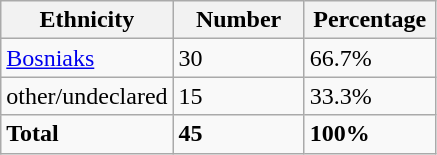<table class="wikitable">
<tr>
<th width="100px">Ethnicity</th>
<th width="80px">Number</th>
<th width="80px">Percentage</th>
</tr>
<tr>
<td><a href='#'>Bosniaks</a></td>
<td>30</td>
<td>66.7%</td>
</tr>
<tr>
<td>other/undeclared</td>
<td>15</td>
<td>33.3%</td>
</tr>
<tr>
<td><strong>Total</strong></td>
<td><strong>45</strong></td>
<td><strong>100%</strong></td>
</tr>
</table>
